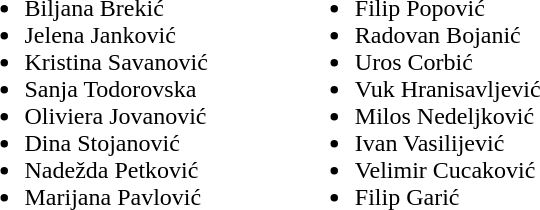<table>
<tr>
<td valign="top"><br><ul><li>Biljana Brekić</li><li>Jelena Janković</li><li>Kristina Savanović</li><li>Sanja Todorovska</li><li>Oliviera Jovanović</li><li>Dina Stojanović</li><li>Nadežda Petković</li><li>Marijana Pavlović</li></ul></td>
<td width="50"> </td>
<td valign="top"><br><ul><li>Filip Popović</li><li>Radovan Bojanić</li><li>Uros Corbić</li><li>Vuk Hranisavljević</li><li>Milos Nedeljković</li><li>Ivan Vasilijević</li><li>Velimir Cucaković</li><li>Filip Garić</li></ul></td>
</tr>
</table>
